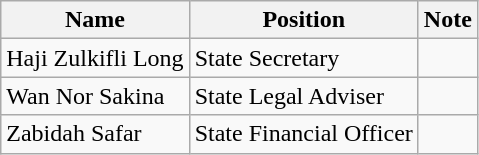<table class="wikitable">
<tr>
<th>Name</th>
<th>Position</th>
<th>Note</th>
</tr>
<tr>
<td>Haji Zulkifli Long</td>
<td>State Secretary</td>
<td></td>
</tr>
<tr>
<td>Wan Nor Sakina</td>
<td>State Legal Adviser</td>
<td></td>
</tr>
<tr>
<td>Zabidah Safar</td>
<td>State Financial Officer</td>
<td></td>
</tr>
</table>
